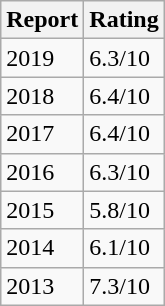<table class="wikitable" border="1">
<tr>
<th>Report</th>
<th>Rating</th>
</tr>
<tr>
<td>2019</td>
<td>6.3/10</td>
</tr>
<tr>
<td>2018</td>
<td>6.4/10</td>
</tr>
<tr>
<td>2017</td>
<td>6.4/10</td>
</tr>
<tr>
<td>2016</td>
<td>6.3/10</td>
</tr>
<tr>
<td>2015</td>
<td>5.8/10</td>
</tr>
<tr>
<td>2014</td>
<td>6.1/10</td>
</tr>
<tr>
<td>2013</td>
<td>7.3/10</td>
</tr>
</table>
